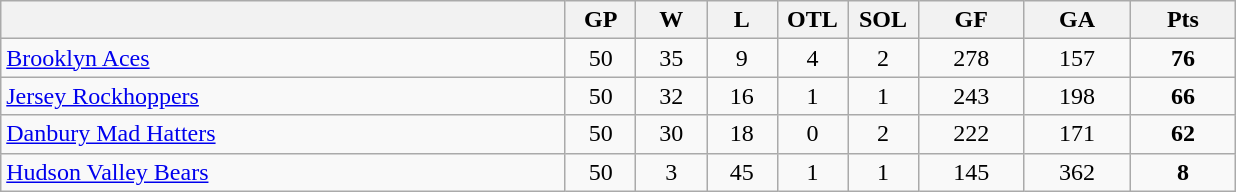<table class="wikitable">
<tr>
<th width="40%" bgcolor="#e0e0e0"></th>
<th width="5%" bgcolor="#e0e0e0">GP</th>
<th width="5%" bgcolor="#e0e0e0">W</th>
<th width="5%" bgcolor="#e0e0e0">L</th>
<th width="5%" bgcolor="#e0e0e0">OTL</th>
<th width="5%" bgcolor="#e0e0e0">SOL</th>
<th width="7.5%" bgcolor="#e0e0e0">GF</th>
<th width="7.5%" bgcolor="#e0e0e0">GA</th>
<th width="7.5%" bgcolor="#e0e0e0">Pts</th>
</tr>
<tr align="center">
<td align="left"><a href='#'>Brooklyn Aces</a></td>
<td>50</td>
<td>35</td>
<td>9</td>
<td>4</td>
<td>2</td>
<td>278</td>
<td>157</td>
<td><strong>76</strong></td>
</tr>
<tr align="center">
<td align="left"><a href='#'>Jersey Rockhoppers</a></td>
<td>50</td>
<td>32</td>
<td>16</td>
<td>1</td>
<td>1</td>
<td>243</td>
<td>198</td>
<td><strong>66</strong></td>
</tr>
<tr align="center">
<td align="left"><a href='#'>Danbury Mad Hatters</a></td>
<td>50</td>
<td>30</td>
<td>18</td>
<td>0</td>
<td>2</td>
<td>222</td>
<td>171</td>
<td><strong>62</strong></td>
</tr>
<tr align="center">
<td align="left"><a href='#'>Hudson Valley Bears</a></td>
<td>50</td>
<td>3</td>
<td>45</td>
<td>1</td>
<td>1</td>
<td>145</td>
<td>362</td>
<td><strong>8</strong></td>
</tr>
</table>
